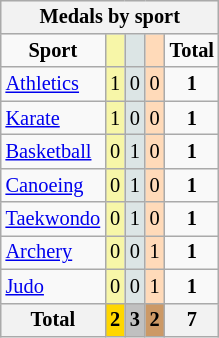<table class="wikitable" style="text-align:center;font-size:85%;float:right;clear:right;">
<tr style="background:#efefef;">
<th colspan=5><strong>Medals by sport</strong></th>
</tr>
<tr>
<td><strong>Sport</strong></td>
<td bgcolor=#f7f6a8></td>
<td bgcolor=#dce5e5></td>
<td bgcolor=#ffdab9></td>
<td><strong>Total</strong></td>
</tr>
<tr>
<td align=left><a href='#'>Athletics</a></td>
<td style="background:#F7F6A8;">1</td>
<td style="background:#DCE5E5;">0</td>
<td style="background:#FFDAB9;">0</td>
<td><strong>1</strong></td>
</tr>
<tr>
<td align=left><a href='#'>Karate</a></td>
<td style="background:#F7F6A8;">1</td>
<td style="background:#DCE5E5;">0</td>
<td style="background:#FFDAB9;">0</td>
<td><strong>1</strong></td>
</tr>
<tr>
<td align=left><a href='#'>Basketball</a></td>
<td style="background:#F7F6A8;">0</td>
<td style="background:#DCE5E5;">1</td>
<td style="background:#FFDAB9;">0</td>
<td><strong>1</strong></td>
</tr>
<tr>
<td align=left><a href='#'>Canoeing</a></td>
<td style="background:#F7F6A8;">0</td>
<td style="background:#DCE5E5;">1</td>
<td style="background:#FFDAB9;">0</td>
<td><strong>1</strong></td>
</tr>
<tr>
<td align=left><a href='#'>Taekwondo</a></td>
<td style="background:#F7F6A8;">0</td>
<td style="background:#DCE5E5;">1</td>
<td style="background:#FFDAB9;">0</td>
<td><strong>1</strong></td>
</tr>
<tr>
<td align=left><a href='#'>Archery</a></td>
<td style="background:#F7F6A8;">0</td>
<td style="background:#DCE5E5;">0</td>
<td style="background:#FFDAB9;">1</td>
<td><strong>1</strong></td>
</tr>
<tr>
<td align=left><a href='#'>Judo</a></td>
<td style="background:#F7F6A8;">0</td>
<td style="background:#DCE5E5;">0</td>
<td style="background:#FFDAB9;">1</td>
<td><strong>1</strong></td>
</tr>
<tr>
<th><strong>Total</strong></th>
<th style="background:gold;"><strong>2</strong></th>
<th style="background:silver;"><strong>3</strong></th>
<th style="background:#c96;"><strong>2</strong></th>
<th><strong>7</strong></th>
</tr>
</table>
